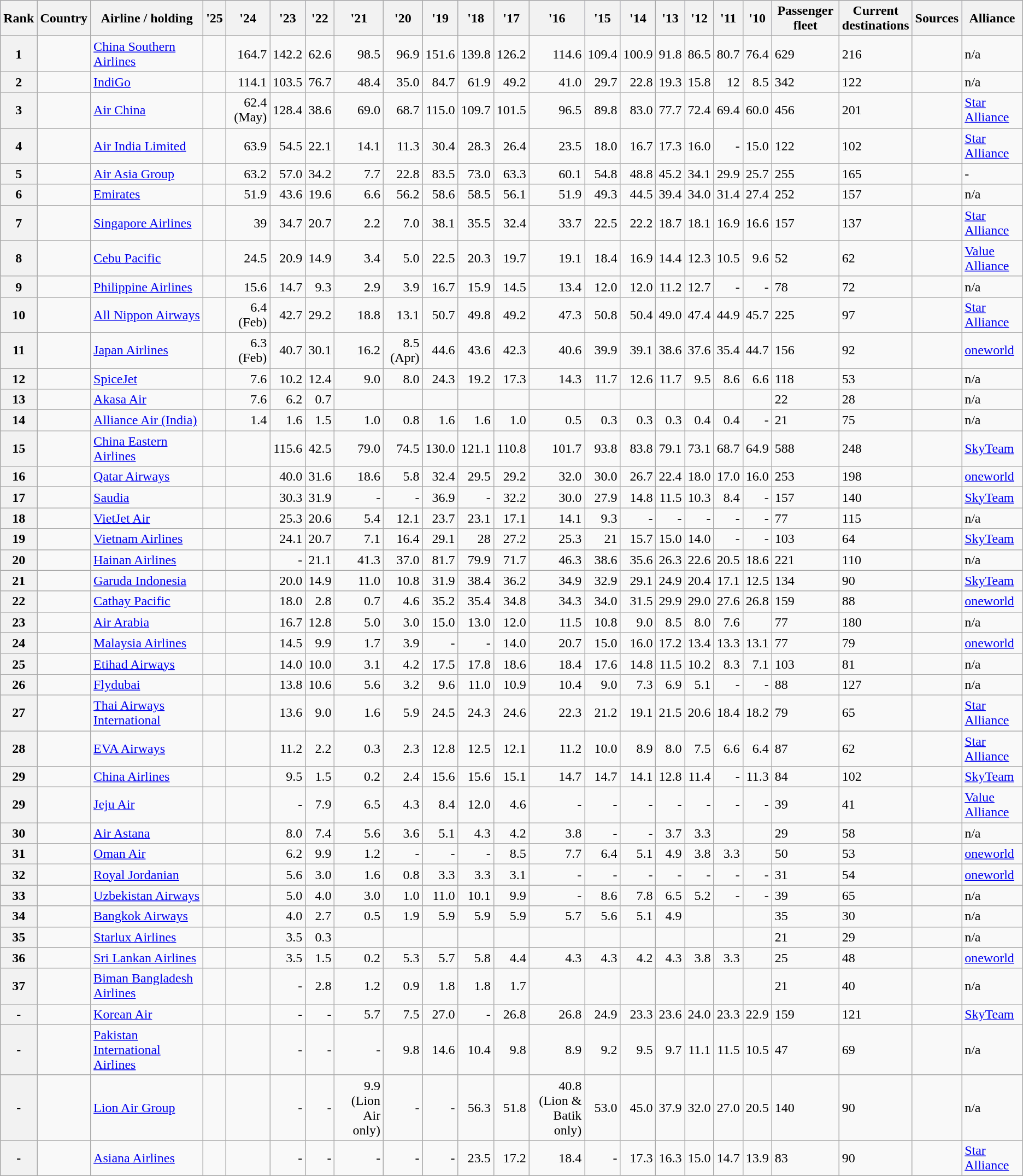<table class="sortable wikitable" style="text-align: centre">
<tr bgcolor=ccccff>
<th>Rank</th>
<th>Country</th>
<th width=130px>Airline / holding</th>
<th>'25</th>
<th>'24</th>
<th>'23</th>
<th>'22</th>
<th>'21</th>
<th>'20</th>
<th>'19</th>
<th>'18</th>
<th>'17</th>
<th>'16</th>
<th>'15</th>
<th>'14</th>
<th>'13</th>
<th>'12</th>
<th>'11</th>
<th>'10</th>
<th>Passenger fleet</th>
<th>Current<br>destinations</th>
<th>Sources</th>
<th>Alliance</th>
</tr>
<tr>
<th>1</th>
<td></td>
<td><a href='#'>China Southern Airlines</a></td>
<td></td>
<td align="right">164.7</td>
<td align="right">142.2</td>
<td align="right">62.6</td>
<td align="right">98.5</td>
<td align="right">96.9</td>
<td align="right">151.6</td>
<td align="right">139.8</td>
<td align="right">126.2</td>
<td align="right">114.6</td>
<td align="right">109.4</td>
<td align="right">100.9</td>
<td align="right">91.8</td>
<td align="right">86.5</td>
<td align="right">80.7</td>
<td align="right">76.4</td>
<td>629</td>
<td>216</td>
<td></td>
<td>n/a</td>
</tr>
<tr>
<th>2</th>
<td></td>
<td><a href='#'>IndiGo</a></td>
<td></td>
<td align="right">114.1</td>
<td align="right">103.5</td>
<td align="right">76.7</td>
<td align="right">48.4</td>
<td align="right">35.0</td>
<td align="right">84.7</td>
<td align="right">61.9</td>
<td align="right">49.2</td>
<td align="right">41.0</td>
<td align="right">29.7</td>
<td align="right">22.8</td>
<td align="right">19.3</td>
<td align="right">15.8</td>
<td align="right">12</td>
<td align="right">8.5</td>
<td>342</td>
<td>122</td>
<td></td>
<td>n/a</td>
</tr>
<tr>
<th>3</th>
<td></td>
<td><a href='#'>Air China</a></td>
<td></td>
<td align="right">62.4 (May)</td>
<td align="right">128.4</td>
<td align="right">38.6</td>
<td align="right">69.0</td>
<td align="right">68.7</td>
<td align="right">115.0</td>
<td align="right">109.7</td>
<td align="right">101.5</td>
<td align="right">96.5</td>
<td align="right">89.8</td>
<td align="right">83.0</td>
<td align="right">77.7</td>
<td align="right">72.4</td>
<td align="right">69.4</td>
<td align="right">60.0</td>
<td>456</td>
<td>201</td>
<td></td>
<td><a href='#'>Star Alliance</a></td>
</tr>
<tr>
<th>4</th>
<td></td>
<td><a href='#'>Air India Limited</a></td>
<td></td>
<td align="right">63.9</td>
<td align="right">54.5</td>
<td align="right">22.1</td>
<td align="right">14.1</td>
<td align="right">11.3</td>
<td align="right">30.4</td>
<td align="right">28.3</td>
<td align="right">26.4</td>
<td align="right">23.5</td>
<td align="right">18.0</td>
<td align="right">16.7</td>
<td align="right">17.3</td>
<td align="right">16.0</td>
<td align="right">-</td>
<td align="right">15.0</td>
<td>122</td>
<td>102</td>
<td></td>
<td><a href='#'>Star Alliance</a></td>
</tr>
<tr>
<th>5</th>
<td></td>
<td><a href='#'>Air Asia Group</a></td>
<td></td>
<td align="right">63.2</td>
<td align="right">57.0</td>
<td align="right">34.2</td>
<td align="right">7.7</td>
<td align="right">22.8</td>
<td align="right">83.5</td>
<td align="right">73.0</td>
<td align="right">63.3</td>
<td align="right">60.1</td>
<td align="right">54.8</td>
<td align="right">48.8</td>
<td align="right">45.2</td>
<td align="right">34.1</td>
<td align="right">29.9</td>
<td align="right">25.7</td>
<td>255</td>
<td>165</td>
<td>  </td>
<td>-</td>
</tr>
<tr>
<th>6</th>
<td></td>
<td><a href='#'>Emirates</a></td>
<td></td>
<td align="right">51.9</td>
<td align="right">43.6</td>
<td align="right">19.6</td>
<td align="right">6.6</td>
<td align="right">56.2</td>
<td align="right">58.6</td>
<td align="right">58.5</td>
<td align="right">56.1</td>
<td align="right">51.9</td>
<td align="right">49.3</td>
<td align="right">44.5</td>
<td align="right">39.4</td>
<td align="right">34.0</td>
<td align="right">31.4</td>
<td>27.4</td>
<td>252</td>
<td>157</td>
<td></td>
<td>n/a</td>
</tr>
<tr>
<th>7</th>
<td></td>
<td><a href='#'>Singapore Airlines</a></td>
<td></td>
<td align="right">39</td>
<td align="right">34.7</td>
<td align="right">20.7</td>
<td align="right">2.2</td>
<td align="right">7.0</td>
<td align="right">38.1</td>
<td align="right">35.5</td>
<td align="right">32.4</td>
<td align="right">33.7</td>
<td align="right">22.5</td>
<td align="right">22.2</td>
<td align="right">18.7</td>
<td align="right">18.1</td>
<td align="right">16.9</td>
<td align="right">16.6</td>
<td>157</td>
<td>137</td>
<td></td>
<td><a href='#'>Star Alliance</a></td>
</tr>
<tr>
<th>8</th>
<td></td>
<td><a href='#'>Cebu Pacific</a></td>
<td></td>
<td align="right">24.5</td>
<td align="right">20.9</td>
<td align="right">14.9</td>
<td align="right">3.4</td>
<td align="right">5.0</td>
<td align="right">22.5</td>
<td align="right">20.3</td>
<td align="right">19.7</td>
<td align="right">19.1</td>
<td align="right">18.4</td>
<td align="right">16.9</td>
<td align="right">14.4</td>
<td align="right">12.3</td>
<td align="right">10.5</td>
<td align="right">9.6</td>
<td>52</td>
<td>62</td>
<td> </td>
<td><a href='#'>Value Alliance</a></td>
</tr>
<tr>
<th>9</th>
<td></td>
<td><a href='#'>Philippine Airlines</a></td>
<td></td>
<td align="right">15.6</td>
<td align="right">14.7</td>
<td align="right">9.3</td>
<td align="right">2.9</td>
<td align="right">3.9</td>
<td align="right">16.7</td>
<td align="right">15.9</td>
<td align="right">14.5</td>
<td align="right">13.4</td>
<td align="right">12.0</td>
<td align="right">12.0</td>
<td align="right">11.2</td>
<td align="right">12.7</td>
<td align="right">-</td>
<td align="right">-</td>
<td>78</td>
<td>72</td>
<td></td>
<td>n/a</td>
</tr>
<tr>
<th>10</th>
<td></td>
<td><a href='#'>All Nippon Airways</a></td>
<td></td>
<td align="right">6.4 (Feb)</td>
<td align="right">42.7</td>
<td align="right">29.2</td>
<td align="right">18.8</td>
<td align="right">13.1</td>
<td align="right">50.7</td>
<td align="right">49.8</td>
<td align="right">49.2</td>
<td align="right">47.3</td>
<td align="right">50.8</td>
<td align="right">50.4</td>
<td align="right">49.0</td>
<td align="right">47.4</td>
<td align="right">44.9</td>
<td align="right">45.7</td>
<td>225</td>
<td>97</td>
<td></td>
<td><a href='#'>Star Alliance</a></td>
</tr>
<tr>
<th>11</th>
<td></td>
<td><a href='#'>Japan Airlines</a></td>
<td></td>
<td align="right">6.3 (Feb)</td>
<td align="right">40.7</td>
<td align="right">30.1</td>
<td align="right">16.2</td>
<td align="right">8.5 (Apr)</td>
<td align="right">44.6</td>
<td align="right">43.6</td>
<td align="right">42.3</td>
<td align="right">40.6</td>
<td align="right">39.9</td>
<td align="right">39.1</td>
<td align="right">38.6</td>
<td align="right">37.6</td>
<td align="right">35.4</td>
<td align="right">44.7</td>
<td>156</td>
<td>92</td>
<td></td>
<td><a href='#'>oneworld</a></td>
</tr>
<tr>
<th>12</th>
<td></td>
<td><a href='#'>SpiceJet</a></td>
<td></td>
<td align="right">7.6</td>
<td align="right">10.2</td>
<td align="right">12.4</td>
<td align="right">9.0</td>
<td align="right">8.0</td>
<td align="right">24.3</td>
<td align="right">19.2</td>
<td align="right">17.3</td>
<td align="right">14.3</td>
<td align="right">11.7</td>
<td align="right">12.6</td>
<td align="right">11.7</td>
<td align="right">9.5</td>
<td align="right">8.6</td>
<td align="right">6.6</td>
<td>118</td>
<td>53</td>
<td></td>
<td>n/a</td>
</tr>
<tr>
<th>13</th>
<td></td>
<td><a href='#'>Akasa Air</a></td>
<td></td>
<td align="right">7.6</td>
<td align="right">6.2</td>
<td align="right">0.7</td>
<td></td>
<td></td>
<td></td>
<td></td>
<td></td>
<td></td>
<td></td>
<td></td>
<td></td>
<td></td>
<td></td>
<td></td>
<td>22</td>
<td>28</td>
<td></td>
<td>n/a</td>
</tr>
<tr>
<th>14</th>
<td></td>
<td><a href='#'>Alliance Air (India)</a></td>
<td></td>
<td align="right">1.4</td>
<td align="right">1.6</td>
<td align="right">1.5</td>
<td align="right">1.0</td>
<td align="right">0.8</td>
<td align="right">1.6</td>
<td align="right">1.6</td>
<td align="right">1.0</td>
<td align="right">0.5</td>
<td align="right">0.3</td>
<td align="right">0.3</td>
<td align="right">0.3</td>
<td align="right">0.4</td>
<td align="right">0.4</td>
<td align="right">-</td>
<td>21</td>
<td>75</td>
<td></td>
<td>n/a</td>
</tr>
<tr>
<th>15</th>
<td></td>
<td><a href='#'>China Eastern Airlines</a></td>
<td></td>
<td></td>
<td align="right">115.6</td>
<td align="right">42.5</td>
<td align="right">79.0</td>
<td align="right">74.5</td>
<td align="right">130.0</td>
<td align="right">121.1</td>
<td align="right">110.8</td>
<td align="right">101.7</td>
<td align="right">93.8</td>
<td align="right">83.8</td>
<td align="right">79.1</td>
<td align="right">73.1</td>
<td align="right">68.7</td>
<td align="right">64.9</td>
<td>588</td>
<td>248</td>
<td></td>
<td><a href='#'>SkyTeam</a></td>
</tr>
<tr>
<th>16</th>
<td></td>
<td><a href='#'>Qatar Airways</a></td>
<td></td>
<td></td>
<td align="right">40.0</td>
<td align="right">31.6</td>
<td align="right">18.6</td>
<td align="right">5.8</td>
<td align="right">32.4</td>
<td align="right">29.5</td>
<td align="right">29.2</td>
<td align="right">32.0</td>
<td align="right">30.0</td>
<td align="right">26.7</td>
<td align="right">22.4</td>
<td align="right">18.0</td>
<td align="right">17.0</td>
<td align="right">16.0</td>
<td>253</td>
<td>198</td>
<td></td>
<td><a href='#'>oneworld</a></td>
</tr>
<tr>
<th>17</th>
<td></td>
<td><a href='#'>Saudia</a></td>
<td></td>
<td></td>
<td align="right">30.3</td>
<td align="right">31.9</td>
<td align="right">-</td>
<td align="right">-</td>
<td align="right">36.9</td>
<td align="right">-</td>
<td align="right">32.2</td>
<td align="right">30.0</td>
<td align="right">27.9</td>
<td align="right">14.8</td>
<td align="right">11.5</td>
<td align="right">10.3</td>
<td align="right">8.4</td>
<td align="right">-</td>
<td>157</td>
<td>140</td>
<td></td>
<td><a href='#'>SkyTeam</a></td>
</tr>
<tr>
<th>18</th>
<td></td>
<td><a href='#'>VietJet Air</a></td>
<td></td>
<td></td>
<td align="right">25.3</td>
<td align="right">20.6</td>
<td align="right">5.4</td>
<td align="right">12.1</td>
<td align="right">23.7</td>
<td align="right">23.1</td>
<td align="right">17.1</td>
<td align="right">14.1</td>
<td align="right">9.3</td>
<td align="right">-</td>
<td align="right">-</td>
<td align="right">-</td>
<td align="right">-</td>
<td align="right">-</td>
<td>77</td>
<td>115</td>
<td></td>
<td>n/a</td>
</tr>
<tr>
<th>19</th>
<td></td>
<td><a href='#'>Vietnam Airlines</a></td>
<td></td>
<td></td>
<td align="right">24.1</td>
<td align="right">20.7</td>
<td align="right">7.1</td>
<td align="right">16.4</td>
<td align="right">29.1</td>
<td align="right">28</td>
<td align="right">27.2</td>
<td align="right">25.3</td>
<td align="right">21</td>
<td align="right">15.7</td>
<td align="right">15.0</td>
<td align="right">14.0</td>
<td align="right">-</td>
<td align="right">-</td>
<td>103</td>
<td>64</td>
<td></td>
<td><a href='#'>SkyTeam</a></td>
</tr>
<tr>
<th>20</th>
<td></td>
<td><a href='#'>Hainan Airlines</a></td>
<td></td>
<td></td>
<td align="right">-</td>
<td align="right">21.1</td>
<td align="right">41.3</td>
<td align="right">37.0</td>
<td align="right">81.7</td>
<td align="right">79.9</td>
<td align="right">71.7</td>
<td align="right">46.3</td>
<td align="right">38.6</td>
<td align="right">35.6</td>
<td align="right">26.3</td>
<td align="right">22.6</td>
<td align="right">20.5</td>
<td align="right">18.6</td>
<td>221</td>
<td>110</td>
<td></td>
<td>n/a</td>
</tr>
<tr>
<th>21</th>
<td></td>
<td><a href='#'>Garuda Indonesia</a></td>
<td></td>
<td></td>
<td align="right">20.0</td>
<td align="right">14.9</td>
<td align="right">11.0</td>
<td align="right">10.8</td>
<td align="right">31.9</td>
<td align="right">38.4</td>
<td align="right">36.2</td>
<td align="right">34.9</td>
<td align="right">32.9</td>
<td align="right">29.1</td>
<td align="right">24.9</td>
<td align="right">20.4</td>
<td align="right">17.1</td>
<td align="right">12.5</td>
<td>134</td>
<td>90</td>
<td></td>
<td><a href='#'>SkyTeam</a></td>
</tr>
<tr>
<th>22</th>
<td></td>
<td><a href='#'>Cathay Pacific</a></td>
<td></td>
<td></td>
<td align="right">18.0</td>
<td align="right">2.8</td>
<td align="right">0.7</td>
<td align="right">4.6</td>
<td align="right">35.2</td>
<td align="right">35.4</td>
<td align="right">34.8</td>
<td align="right">34.3</td>
<td align="right">34.0</td>
<td align="right">31.5</td>
<td align="right">29.9</td>
<td align="right">29.0</td>
<td align="right">27.6</td>
<td align="right">26.8</td>
<td>159</td>
<td>88</td>
<td></td>
<td><a href='#'>oneworld</a></td>
</tr>
<tr>
<th>23</th>
<td></td>
<td><a href='#'>Air Arabia</a></td>
<td></td>
<td></td>
<td align="right">16.7</td>
<td align="right">12.8</td>
<td align="right">5.0</td>
<td align="right">3.0</td>
<td align="right">15.0</td>
<td align="right">13.0</td>
<td align="right">12.0</td>
<td align="right">11.5</td>
<td align="right">10.8</td>
<td align="right">9.0</td>
<td align="right">8.5</td>
<td align="right">8.0</td>
<td align="right">7.6</td>
<td align="right"></td>
<td>77</td>
<td>180</td>
<td></td>
<td>n/a</td>
</tr>
<tr>
<th>24</th>
<td></td>
<td><a href='#'>Malaysia Airlines</a></td>
<td></td>
<td></td>
<td align="right">14.5</td>
<td align="right">9.9</td>
<td align="right">1.7</td>
<td align="right">3.9</td>
<td align="right">-</td>
<td align="right">-</td>
<td align="right">14.0</td>
<td align="right">20.7</td>
<td align="right">15.0</td>
<td align="right">16.0</td>
<td align="right">17.2</td>
<td align="right">13.4</td>
<td align="right">13.3</td>
<td align="right">13.1</td>
<td>77</td>
<td>79</td>
<td></td>
<td><a href='#'>oneworld</a></td>
</tr>
<tr>
<th>25</th>
<td></td>
<td><a href='#'>Etihad Airways</a></td>
<td></td>
<td></td>
<td align="right">14.0</td>
<td align="right">10.0</td>
<td align="right">3.1</td>
<td align="right">4.2</td>
<td align="right">17.5</td>
<td align="right">17.8</td>
<td align="right">18.6</td>
<td align="right">18.4</td>
<td align="right">17.6</td>
<td align="right">14.8</td>
<td align="right">11.5</td>
<td align="right">10.2</td>
<td align="right">8.3</td>
<td align="right">7.1</td>
<td>103</td>
<td>81</td>
<td></td>
<td>n/a</td>
</tr>
<tr>
<th>26</th>
<td></td>
<td><a href='#'>Flydubai</a></td>
<td></td>
<td></td>
<td align="right">13.8</td>
<td align="right">10.6</td>
<td align="right">5.6</td>
<td align="right">3.2</td>
<td align="right">9.6</td>
<td align="right">11.0</td>
<td align="right">10.9</td>
<td align="right">10.4</td>
<td align="right">9.0</td>
<td align="right">7.3</td>
<td align="right">6.9</td>
<td align="right">5.1</td>
<td align="right">-</td>
<td align="right">-</td>
<td>88</td>
<td>127</td>
<td></td>
<td>n/a</td>
</tr>
<tr>
<th>27</th>
<td></td>
<td><a href='#'>Thai Airways International</a></td>
<td></td>
<td></td>
<td align="right">13.6</td>
<td align="right">9.0</td>
<td align="right">1.6</td>
<td align="right">5.9</td>
<td align="right">24.5</td>
<td align="right">24.3</td>
<td align="right">24.6</td>
<td align="right">22.3</td>
<td align="right">21.2</td>
<td align="right">19.1</td>
<td align="right">21.5</td>
<td align="right">20.6</td>
<td align="right">18.4</td>
<td align="right">18.2</td>
<td>79</td>
<td>65</td>
<td></td>
<td><a href='#'>Star Alliance</a></td>
</tr>
<tr>
<th>28</th>
<td></td>
<td><a href='#'>EVA Airways</a></td>
<td></td>
<td></td>
<td align="right">11.2</td>
<td align="right">2.2</td>
<td align="right">0.3</td>
<td align="right">2.3</td>
<td align="right">12.8</td>
<td align="right">12.5</td>
<td align="right">12.1</td>
<td align="right">11.2</td>
<td align="right">10.0</td>
<td align="right">8.9</td>
<td align="right">8.0</td>
<td align="right">7.5</td>
<td align="right">6.6</td>
<td align="right">6.4</td>
<td>87</td>
<td>62</td>
<td></td>
<td><a href='#'>Star Alliance</a></td>
</tr>
<tr>
<th>29</th>
<td></td>
<td><a href='#'>China Airlines</a></td>
<td></td>
<td></td>
<td align="right">9.5</td>
<td align="right">1.5</td>
<td align="right">0.2</td>
<td align="right">2.4</td>
<td align="right">15.6</td>
<td align="right">15.6</td>
<td align="right">15.1</td>
<td align="right">14.7</td>
<td align="right">14.7</td>
<td align="right">14.1</td>
<td align="right">12.8</td>
<td align="right">11.4</td>
<td align="right">-</td>
<td align="right">11.3</td>
<td>84</td>
<td>102</td>
<td></td>
<td><a href='#'>SkyTeam</a></td>
</tr>
<tr>
<th>29</th>
<td></td>
<td><a href='#'>Jeju Air</a></td>
<td></td>
<td></td>
<td align="right">-</td>
<td align="right">7.9</td>
<td align="right">6.5</td>
<td align="right">4.3</td>
<td align="right">8.4</td>
<td align="right">12.0</td>
<td align="right">4.6</td>
<td align="right">-</td>
<td align="right">-</td>
<td align="right">-</td>
<td align="right">-</td>
<td align="right">-</td>
<td align="right">-</td>
<td align="right">-</td>
<td>39</td>
<td>41</td>
<td></td>
<td><a href='#'>Value Alliance</a></td>
</tr>
<tr>
<th>30</th>
<td></td>
<td><a href='#'>Air Astana</a></td>
<td></td>
<td></td>
<td align="right">8.0</td>
<td align="right">7.4</td>
<td align="right">5.6</td>
<td align="right">3.6</td>
<td align="right">5.1</td>
<td align="right">4.3</td>
<td align="right">4.2</td>
<td align="right">3.8</td>
<td align="right">-</td>
<td align="right">-</td>
<td align="right">3.7</td>
<td align="right">3.3</td>
<td align="right"></td>
<td align="right"></td>
<td>29</td>
<td>58</td>
<td></td>
<td>n/a</td>
</tr>
<tr>
<th>31</th>
<td></td>
<td><a href='#'>Oman Air</a></td>
<td></td>
<td></td>
<td align="right">6.2</td>
<td align="right">9.9</td>
<td align="right">1.2</td>
<td align="right">-</td>
<td align="right">-</td>
<td align="right">-</td>
<td align="right">8.5</td>
<td align="right">7.7</td>
<td align="right">6.4</td>
<td align="right">5.1</td>
<td align="right">4.9</td>
<td align="right">3.8</td>
<td align="right">3.3</td>
<td align="right"></td>
<td>50</td>
<td>53</td>
<td></td>
<td><a href='#'>oneworld</a></td>
</tr>
<tr>
<th>32</th>
<td></td>
<td><a href='#'>Royal Jordanian</a></td>
<td></td>
<td></td>
<td align="right">5.6</td>
<td align="right">3.0</td>
<td align="right">1.6</td>
<td align="right">0.8</td>
<td align="right">3.3</td>
<td align="right">3.3</td>
<td align="right">3.1</td>
<td align="right">-</td>
<td align="right">-</td>
<td align="right">-</td>
<td align="right">-</td>
<td align="right">-</td>
<td align="right">-</td>
<td align="right">-</td>
<td>31</td>
<td>54</td>
<td></td>
<td><a href='#'>oneworld</a></td>
</tr>
<tr>
<th>33</th>
<td></td>
<td><a href='#'>Uzbekistan Airways</a></td>
<td></td>
<td></td>
<td align="right">5.0</td>
<td align="right">4.0</td>
<td align="right">3.0</td>
<td align="right">1.0</td>
<td align="right">11.0</td>
<td align="right">10.1</td>
<td align="right">9.9</td>
<td align="right">-</td>
<td align="right">8.6</td>
<td align="right">7.8</td>
<td align="right">6.5</td>
<td align="right">5.2</td>
<td align="right">-</td>
<td align="right">-</td>
<td>39</td>
<td>65</td>
<td></td>
<td>n/a</td>
</tr>
<tr>
<th>34</th>
<td></td>
<td><a href='#'>Bangkok Airways</a></td>
<td></td>
<td></td>
<td align="right">4.0</td>
<td align="right">2.7</td>
<td align="right">0.5</td>
<td align="right">1.9</td>
<td align="right">5.9</td>
<td align="right">5.9</td>
<td align="right">5.9</td>
<td align="right">5.7</td>
<td align="right">5.6</td>
<td align="right">5.1</td>
<td align="right">4.9</td>
<td align="right"></td>
<td align="right"></td>
<td align="right"></td>
<td>35</td>
<td>30</td>
<td></td>
<td>n/a</td>
</tr>
<tr>
<th>35</th>
<td></td>
<td><a href='#'>Starlux Airlines</a></td>
<td></td>
<td></td>
<td align="right">3.5</td>
<td align="right">0.3</td>
<td align="right"></td>
<td align="right"></td>
<td align="right"></td>
<td align="right"></td>
<td align="right"></td>
<td align="right"></td>
<td align="right"></td>
<td align="right"></td>
<td align="right"></td>
<td align="right"></td>
<td align="right"></td>
<td align="right"></td>
<td>21</td>
<td>29</td>
<td></td>
<td>n/a</td>
</tr>
<tr>
<th>36</th>
<td></td>
<td><a href='#'>Sri Lankan Airlines</a></td>
<td></td>
<td></td>
<td align="right">3.5</td>
<td align="right">1.5</td>
<td align="right">0.2</td>
<td align="right">5.3</td>
<td align="right">5.7</td>
<td align="right">5.8</td>
<td align="right">4.4</td>
<td align="right">4.3</td>
<td align="right">4.3</td>
<td align="right">4.2</td>
<td align="right">4.3</td>
<td align="right">3.8</td>
<td align="right">3.3</td>
<td align="right"></td>
<td>25</td>
<td>48</td>
<td></td>
<td><a href='#'>oneworld</a></td>
</tr>
<tr>
<th>37</th>
<td></td>
<td><a href='#'>Biman Bangladesh Airlines</a></td>
<td></td>
<td></td>
<td align="right">-</td>
<td align="right">2.8</td>
<td align="right">1.2</td>
<td align="right">0.9</td>
<td align="right">1.8</td>
<td align="right">1.8</td>
<td align="right">1.7</td>
<td align="right"></td>
<td align="right"></td>
<td align="right"></td>
<td align="right"></td>
<td align="right"></td>
<td align="right"></td>
<td align="right"></td>
<td>21</td>
<td>40</td>
<td></td>
<td>n/a</td>
</tr>
<tr>
<th>-</th>
<td></td>
<td><a href='#'>Korean Air</a></td>
<td></td>
<td></td>
<td align="right">-</td>
<td align="right">-</td>
<td align="right">5.7</td>
<td align="right">7.5</td>
<td align="right">27.0</td>
<td align="right">-</td>
<td align="right">26.8</td>
<td align="right">26.8</td>
<td align="right">24.9</td>
<td align="right">23.3</td>
<td align="right">23.6</td>
<td align="right">24.0</td>
<td a lign="right">23.3</td>
<td align="right">22.9</td>
<td>159</td>
<td>121</td>
<td></td>
<td><a href='#'>SkyTeam</a></td>
</tr>
<tr>
<th>-</th>
<td></td>
<td><a href='#'>Pakistan International Airlines</a></td>
<td></td>
<td align="right"></td>
<td align="right">-</td>
<td align="right">-</td>
<td align="right">-</td>
<td align="right">9.8</td>
<td align="right">14.6</td>
<td align="right">10.4</td>
<td align="right">9.8</td>
<td align="right">8.9</td>
<td align="right">9.2</td>
<td align="right">9.5</td>
<td align="right">9.7</td>
<td align="right">11.1</td>
<td align="right">11.5</td>
<td align="right">10.5</td>
<td>47</td>
<td>69</td>
<td></td>
<td>n/a</td>
</tr>
<tr>
<th>-</th>
<td></td>
<td><a href='#'>Lion Air Group</a></td>
<td></td>
<td></td>
<td align="right">-</td>
<td align="right">-</td>
<td align="right">9.9 (Lion Air only)</td>
<td align="right">-</td>
<td align="right">-</td>
<td align="right">56.3</td>
<td align="right">51.8</td>
<td align="right">40.8 (Lion & Batik only)</td>
<td align="right">53.0</td>
<td align="right">45.0</td>
<td align="right">37.9</td>
<td align="right">32.0</td>
<td align="right">27.0</td>
<td align="right">20.5</td>
<td>140</td>
<td>90</td>
<td></td>
<td>n/a</td>
</tr>
<tr>
<th>-</th>
<td></td>
<td><a href='#'>Asiana Airlines</a></td>
<td></td>
<td></td>
<td align="right">-</td>
<td align="right">-</td>
<td align="right">-</td>
<td align="right">-</td>
<td align="right">-</td>
<td align="right">23.5</td>
<td align="right">17.2</td>
<td align="right">18.4</td>
<td align="right">-</td>
<td align="right">17.3</td>
<td align="right">16.3</td>
<td align="right">15.0</td>
<td align="right">14.7</td>
<td align="right">13.9</td>
<td>83</td>
<td>90</td>
<td></td>
<td><a href='#'>Star Alliance</a></td>
</tr>
</table>
